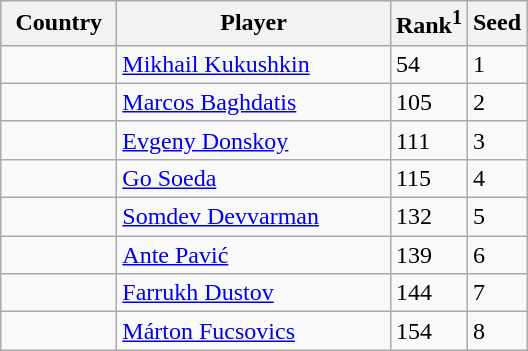<table class="sortable wikitable">
<tr>
<th width="70">Country</th>
<th width="175">Player</th>
<th>Rank<sup>1</sup></th>
<th>Seed</th>
</tr>
<tr>
<td></td>
<td><a href='#'>Mikhail Kukushkin</a></td>
<td>54</td>
<td>1</td>
</tr>
<tr>
<td></td>
<td><a href='#'>Marcos Baghdatis</a></td>
<td>105</td>
<td>2</td>
</tr>
<tr>
<td></td>
<td><a href='#'>Evgeny Donskoy</a></td>
<td>111</td>
<td>3</td>
</tr>
<tr>
<td></td>
<td><a href='#'>Go Soeda</a></td>
<td>115</td>
<td>4</td>
</tr>
<tr>
<td></td>
<td><a href='#'>Somdev Devvarman</a></td>
<td>132</td>
<td>5</td>
</tr>
<tr>
<td></td>
<td><a href='#'>Ante Pavić</a></td>
<td>139</td>
<td>6</td>
</tr>
<tr>
<td></td>
<td><a href='#'>Farrukh Dustov</a></td>
<td>144</td>
<td>7</td>
</tr>
<tr>
<td></td>
<td><a href='#'>Márton Fucsovics</a></td>
<td>154</td>
<td>8</td>
</tr>
</table>
